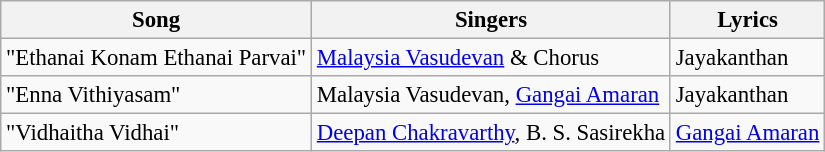<table class="wikitable" style="font-size:95%;">
<tr>
<th>Song</th>
<th>Singers</th>
<th>Lyrics</th>
</tr>
<tr>
<td>"Ethanai Konam Ethanai Parvai"</td>
<td><a href='#'>Malaysia Vasudevan</a> & Chorus</td>
<td>Jayakanthan</td>
</tr>
<tr>
<td>"Enna Vithiyasam"</td>
<td>Malaysia Vasudevan, <a href='#'>Gangai Amaran</a></td>
<td>Jayakanthan</td>
</tr>
<tr>
<td>"Vidhaitha Vidhai"</td>
<td><a href='#'>Deepan Chakravarthy</a>, B. S. Sasirekha</td>
<td><a href='#'>Gangai Amaran</a></td>
</tr>
</table>
